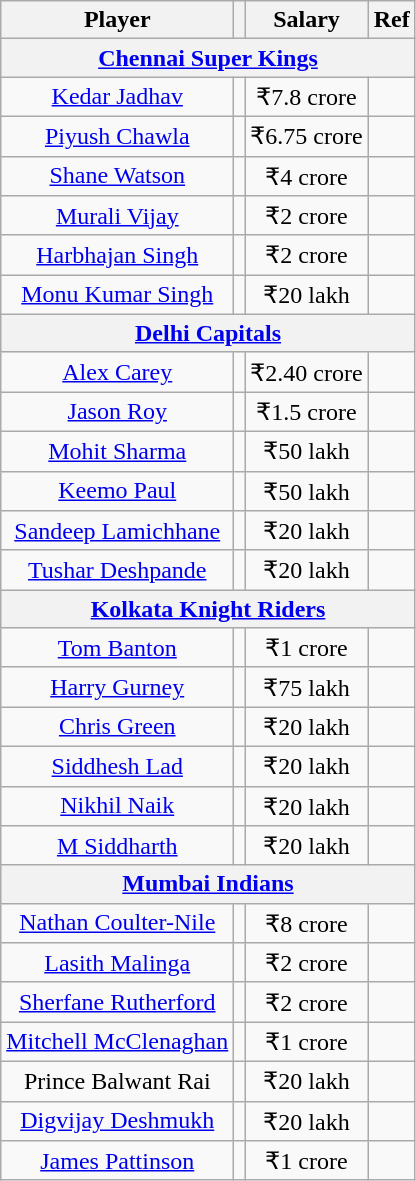<table class="wikitable collapsible"  style="text-align:center">
<tr>
<th style="text-align:center;">Player</th>
<th style="text-align:center;"></th>
<th style="text-align:center;">Salary</th>
<th style="text-align:center;">Ref</th>
</tr>
<tr>
<th colspan="4"><a href='#'>Chennai Super Kings</a></th>
</tr>
<tr>
<td><a href='#'>Kedar Jadhav</a></td>
<td></td>
<td>₹7.8 crore</td>
<td></td>
</tr>
<tr>
<td><a href='#'>Piyush Chawla</a></td>
<td></td>
<td>₹6.75 crore</td>
<td></td>
</tr>
<tr>
<td><a href='#'>Shane Watson</a></td>
<td></td>
<td>₹4 crore</td>
<td></td>
</tr>
<tr>
<td><a href='#'>Murali Vijay</a></td>
<td></td>
<td>₹2 crore</td>
<td></td>
</tr>
<tr>
<td><a href='#'>Harbhajan Singh</a></td>
<td></td>
<td>₹2 crore</td>
<td></td>
</tr>
<tr>
<td><a href='#'>Monu Kumar Singh</a></td>
<td></td>
<td>₹20 lakh</td>
<td></td>
</tr>
<tr>
<th colspan="4"><a href='#'>Delhi Capitals</a></th>
</tr>
<tr>
<td><a href='#'>Alex Carey</a></td>
<td></td>
<td>₹2.40 crore</td>
<td></td>
</tr>
<tr>
<td><a href='#'>Jason Roy</a></td>
<td></td>
<td>₹1.5 crore</td>
<td></td>
</tr>
<tr>
<td><a href='#'>Mohit Sharma</a></td>
<td></td>
<td>₹50 lakh</td>
<td></td>
</tr>
<tr>
<td><a href='#'>Keemo Paul</a></td>
<td></td>
<td>₹50 lakh</td>
<td></td>
</tr>
<tr>
<td><a href='#'>Sandeep Lamichhane</a></td>
<td></td>
<td>₹20 lakh</td>
<td></td>
</tr>
<tr>
<td><a href='#'>Tushar Deshpande</a></td>
<td></td>
<td>₹20 lakh</td>
<td></td>
</tr>
<tr>
<th colspan="4"><a href='#'>Kolkata Knight Riders</a></th>
</tr>
<tr>
<td><a href='#'>Tom Banton</a></td>
<td></td>
<td>₹1 crore</td>
<td></td>
</tr>
<tr>
<td><a href='#'>Harry Gurney</a></td>
<td></td>
<td>₹75 lakh</td>
<td></td>
</tr>
<tr>
<td><a href='#'>Chris Green</a></td>
<td></td>
<td>₹20 lakh</td>
<td></td>
</tr>
<tr>
<td><a href='#'>Siddhesh Lad</a></td>
<td></td>
<td>₹20 lakh</td>
<td></td>
</tr>
<tr>
<td><a href='#'>Nikhil Naik</a></td>
<td></td>
<td>₹20 lakh</td>
<td></td>
</tr>
<tr>
<td><a href='#'>M Siddharth</a></td>
<td></td>
<td>₹20 lakh</td>
<td></td>
</tr>
<tr>
<th colspan="4"><a href='#'>Mumbai Indians</a></th>
</tr>
<tr>
<td><a href='#'>Nathan Coulter-Nile</a></td>
<td></td>
<td>₹8 crore</td>
<td></td>
</tr>
<tr>
<td><a href='#'>Lasith Malinga</a></td>
<td></td>
<td>₹2 crore</td>
<td></td>
</tr>
<tr>
<td><a href='#'>Sherfane Rutherford</a></td>
<td></td>
<td>₹2 crore</td>
<td></td>
</tr>
<tr>
<td><a href='#'>Mitchell McClenaghan</a></td>
<td></td>
<td>₹1 crore</td>
<td></td>
</tr>
<tr>
<td>Prince Balwant Rai</td>
<td></td>
<td>₹20 lakh</td>
<td></td>
</tr>
<tr>
<td><a href='#'>Digvijay Deshmukh</a></td>
<td></td>
<td>₹20 lakh</td>
<td></td>
</tr>
<tr>
<td><a href='#'>James Pattinson</a></td>
<td></td>
<td>₹1 crore</td>
<td></td>
</tr>
</table>
